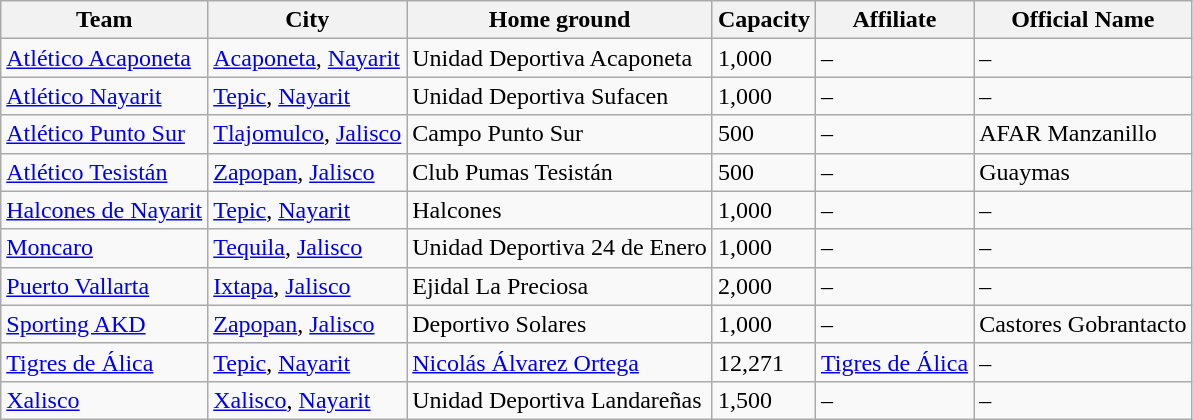<table class="wikitable sortable">
<tr>
<th>Team</th>
<th>City</th>
<th>Home ground</th>
<th>Capacity</th>
<th>Affiliate</th>
<th>Official Name</th>
</tr>
<tr>
<td><a href='#'>Atlético Acaponeta</a></td>
<td><a href='#'>Acaponeta</a>, <a href='#'>Nayarit</a></td>
<td>Unidad Deportiva Acaponeta</td>
<td>1,000</td>
<td>–</td>
<td>–</td>
</tr>
<tr>
<td><a href='#'>Atlético Nayarit</a></td>
<td><a href='#'>Tepic</a>, <a href='#'>Nayarit</a></td>
<td>Unidad Deportiva Sufacen</td>
<td>1,000</td>
<td>–</td>
<td>–</td>
</tr>
<tr>
<td><a href='#'>Atlético Punto Sur</a></td>
<td><a href='#'>Tlajomulco</a>, <a href='#'>Jalisco</a></td>
<td>Campo Punto Sur</td>
<td>500</td>
<td>–</td>
<td>AFAR Manzanillo</td>
</tr>
<tr>
<td><a href='#'>Atlético Tesistán</a></td>
<td><a href='#'>Zapopan</a>, <a href='#'>Jalisco</a></td>
<td>Club Pumas Tesistán</td>
<td>500</td>
<td>–</td>
<td>Guaymas</td>
</tr>
<tr>
<td><a href='#'>Halcones de Nayarit</a></td>
<td><a href='#'>Tepic</a>, <a href='#'>Nayarit</a></td>
<td>Halcones</td>
<td>1,000</td>
<td>–</td>
<td>–</td>
</tr>
<tr>
<td><a href='#'>Moncaro</a></td>
<td><a href='#'>Tequila</a>, <a href='#'>Jalisco</a></td>
<td>Unidad Deportiva 24 de Enero</td>
<td>1,000</td>
<td>–</td>
<td>–</td>
</tr>
<tr>
<td><a href='#'>Puerto Vallarta</a></td>
<td><a href='#'>Ixtapa</a>, <a href='#'>Jalisco</a></td>
<td>Ejidal La Preciosa</td>
<td>2,000</td>
<td>–</td>
<td>–</td>
</tr>
<tr>
<td><a href='#'>Sporting AKD</a></td>
<td><a href='#'>Zapopan</a>, <a href='#'>Jalisco</a></td>
<td>Deportivo Solares</td>
<td>1,000</td>
<td>–</td>
<td>Castores Gobrantacto</td>
</tr>
<tr>
<td><a href='#'>Tigres de Álica</a></td>
<td><a href='#'>Tepic</a>, <a href='#'>Nayarit</a></td>
<td><a href='#'>Nicolás Álvarez Ortega</a></td>
<td>12,271</td>
<td><a href='#'>Tigres de Álica</a></td>
<td>–</td>
</tr>
<tr>
<td><a href='#'>Xalisco</a></td>
<td><a href='#'>Xalisco</a>, <a href='#'>Nayarit</a></td>
<td>Unidad Deportiva Landareñas</td>
<td>1,500</td>
<td>–</td>
<td>–</td>
</tr>
</table>
